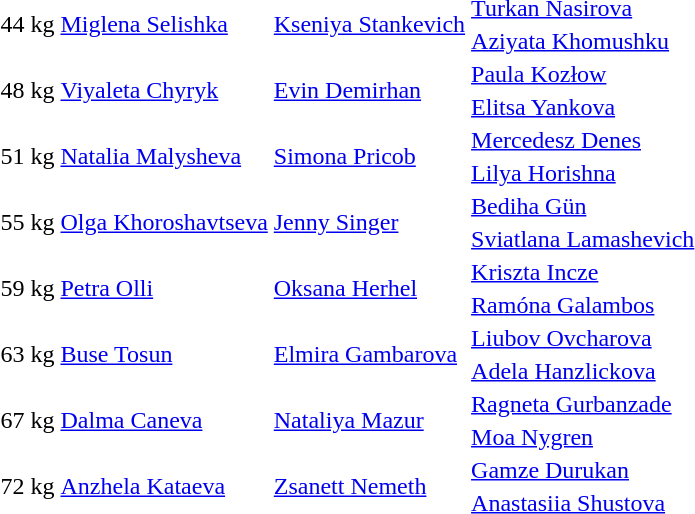<table>
<tr>
<td rowspan=2>44 kg</td>
<td rowspan=2> <a href='#'>Miglena Selishka</a></td>
<td rowspan=2> <a href='#'>Kseniya Stankevich</a></td>
<td> <a href='#'>Turkan Nasirova</a></td>
</tr>
<tr>
<td> <a href='#'>Aziyata Khomushku</a></td>
</tr>
<tr>
<td rowspan=2>48 kg</td>
<td rowspan=2> <a href='#'>Viyaleta Chyryk</a></td>
<td rowspan=2> <a href='#'>Evin Demirhan</a></td>
<td> <a href='#'>Paula Kozłow</a></td>
</tr>
<tr>
<td> <a href='#'>Elitsa Yankova</a></td>
</tr>
<tr>
<td rowspan=2>51 kg</td>
<td rowspan=2> <a href='#'>Natalia Malysheva</a></td>
<td rowspan=2> <a href='#'>Simona Pricob</a></td>
<td> <a href='#'>Mercedesz Denes</a></td>
</tr>
<tr>
<td> <a href='#'>Lilya Horishna</a></td>
</tr>
<tr>
<td rowspan=2>55 kg</td>
<td rowspan=2> <a href='#'>Olga Khoroshavtseva</a></td>
<td rowspan=2> <a href='#'>Jenny Singer</a></td>
<td> <a href='#'>Bediha Gün</a></td>
</tr>
<tr>
<td> <a href='#'>Sviatlana Lamashevich</a></td>
</tr>
<tr>
<td rowspan=2>59 kg</td>
<td rowspan=2> <a href='#'>Petra Olli</a></td>
<td rowspan=2> <a href='#'>Oksana Herhel</a></td>
<td> <a href='#'>Kriszta Incze</a></td>
</tr>
<tr>
<td> <a href='#'>Ramóna Galambos</a></td>
</tr>
<tr>
<td rowspan=2>63 kg</td>
<td rowspan=2> <a href='#'>Buse Tosun</a></td>
<td rowspan=2> <a href='#'>Elmira Gambarova</a></td>
<td> <a href='#'>Liubov Ovcharova</a></td>
</tr>
<tr>
<td> <a href='#'>Adela Hanzlickova</a></td>
</tr>
<tr>
<td rowspan=2>67 kg</td>
<td rowspan=2> <a href='#'>Dalma Caneva</a></td>
<td rowspan=2> <a href='#'>Nataliya Mazur</a></td>
<td> <a href='#'>Ragneta Gurbanzade</a></td>
</tr>
<tr>
<td> <a href='#'>Moa Nygren</a></td>
</tr>
<tr>
<td rowspan=2>72 kg</td>
<td rowspan=2> <a href='#'>Anzhela Kataeva</a></td>
<td rowspan=2> <a href='#'>Zsanett Nemeth</a></td>
<td> <a href='#'>Gamze Durukan</a></td>
</tr>
<tr>
<td> <a href='#'>Anastasiia Shustova</a></td>
</tr>
</table>
